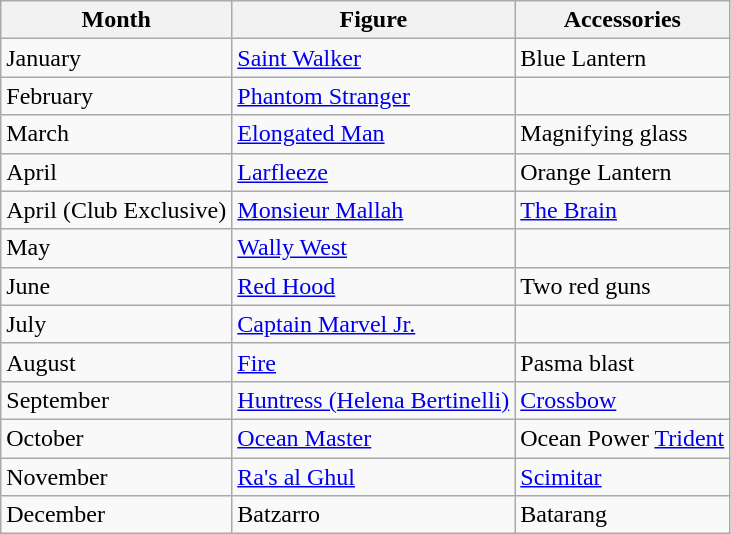<table class="wikitable">
<tr>
<th>Month</th>
<th>Figure</th>
<th>Accessories</th>
</tr>
<tr>
<td>January</td>
<td><a href='#'>Saint Walker</a></td>
<td>Blue Lantern</td>
</tr>
<tr>
<td>February</td>
<td><a href='#'>Phantom Stranger</a></td>
<td></td>
</tr>
<tr>
<td>March</td>
<td><a href='#'>Elongated Man</a></td>
<td>Magnifying glass</td>
</tr>
<tr>
<td>April</td>
<td><a href='#'>Larfleeze</a></td>
<td>Orange Lantern</td>
</tr>
<tr>
<td>April (Club Exclusive)</td>
<td><a href='#'>Monsieur Mallah</a></td>
<td><a href='#'>The Brain</a></td>
</tr>
<tr>
<td>May</td>
<td><a href='#'>Wally West</a></td>
<td></td>
</tr>
<tr>
<td>June</td>
<td><a href='#'>Red Hood</a></td>
<td>Two red guns</td>
</tr>
<tr>
<td>July</td>
<td><a href='#'>Captain Marvel Jr.</a></td>
<td></td>
</tr>
<tr>
<td>August</td>
<td><a href='#'>Fire</a></td>
<td>Pasma blast</td>
</tr>
<tr>
<td>September</td>
<td><a href='#'>Huntress (Helena Bertinelli)</a></td>
<td><a href='#'>Crossbow</a></td>
</tr>
<tr>
<td>October</td>
<td><a href='#'>Ocean Master</a></td>
<td>Ocean Power <a href='#'>Trident</a></td>
</tr>
<tr>
<td>November</td>
<td><a href='#'>Ra's al Ghul</a></td>
<td><a href='#'>Scimitar</a></td>
</tr>
<tr>
<td>December</td>
<td>Batzarro</td>
<td>Batarang</td>
</tr>
</table>
